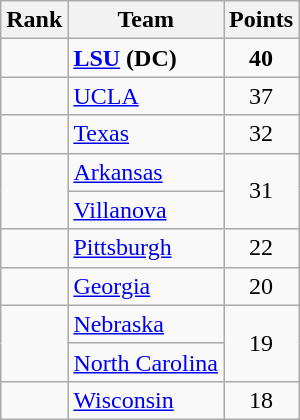<table class="wikitable sortable" style="text-align:center">
<tr>
<th>Rank</th>
<th>Team</th>
<th>Points</th>
</tr>
<tr>
<td></td>
<td align="left"><strong><a href='#'>LSU</a></strong> <strong>(DC)</strong></td>
<td><strong>40</strong></td>
</tr>
<tr>
<td></td>
<td align="left"><a href='#'>UCLA</a></td>
<td>37</td>
</tr>
<tr>
<td></td>
<td align="left"><a href='#'>Texas</a></td>
<td>32</td>
</tr>
<tr>
<td rowspan=2></td>
<td align="left"><a href='#'>Arkansas</a></td>
<td rowspan=2>31</td>
</tr>
<tr>
<td align="left"><a href='#'>Villanova</a></td>
</tr>
<tr>
<td></td>
<td align="left"><a href='#'>Pittsburgh</a></td>
<td>22</td>
</tr>
<tr>
<td></td>
<td align="left"><a href='#'>Georgia</a></td>
<td>20</td>
</tr>
<tr>
<td rowspan=2></td>
<td align="left"><a href='#'>Nebraska</a></td>
<td rowspan=2>19</td>
</tr>
<tr>
<td align="left"><a href='#'>North Carolina</a></td>
</tr>
<tr>
<td></td>
<td align="left"><a href='#'>Wisconsin</a></td>
<td>18</td>
</tr>
</table>
